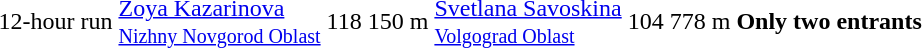<table>
<tr>
<td>12-hour run</td>
<td><a href='#'>Zoya Kazarinova</a><br><small><a href='#'>Nizhny Novgorod Oblast</a></small></td>
<td>118 150 m</td>
<td><a href='#'>Svetlana Savoskina</a><br><small><a href='#'>Volgograd Oblast</a></small></td>
<td>104 778 m</td>
<th colspan=2>Only two entrants</th>
</tr>
</table>
